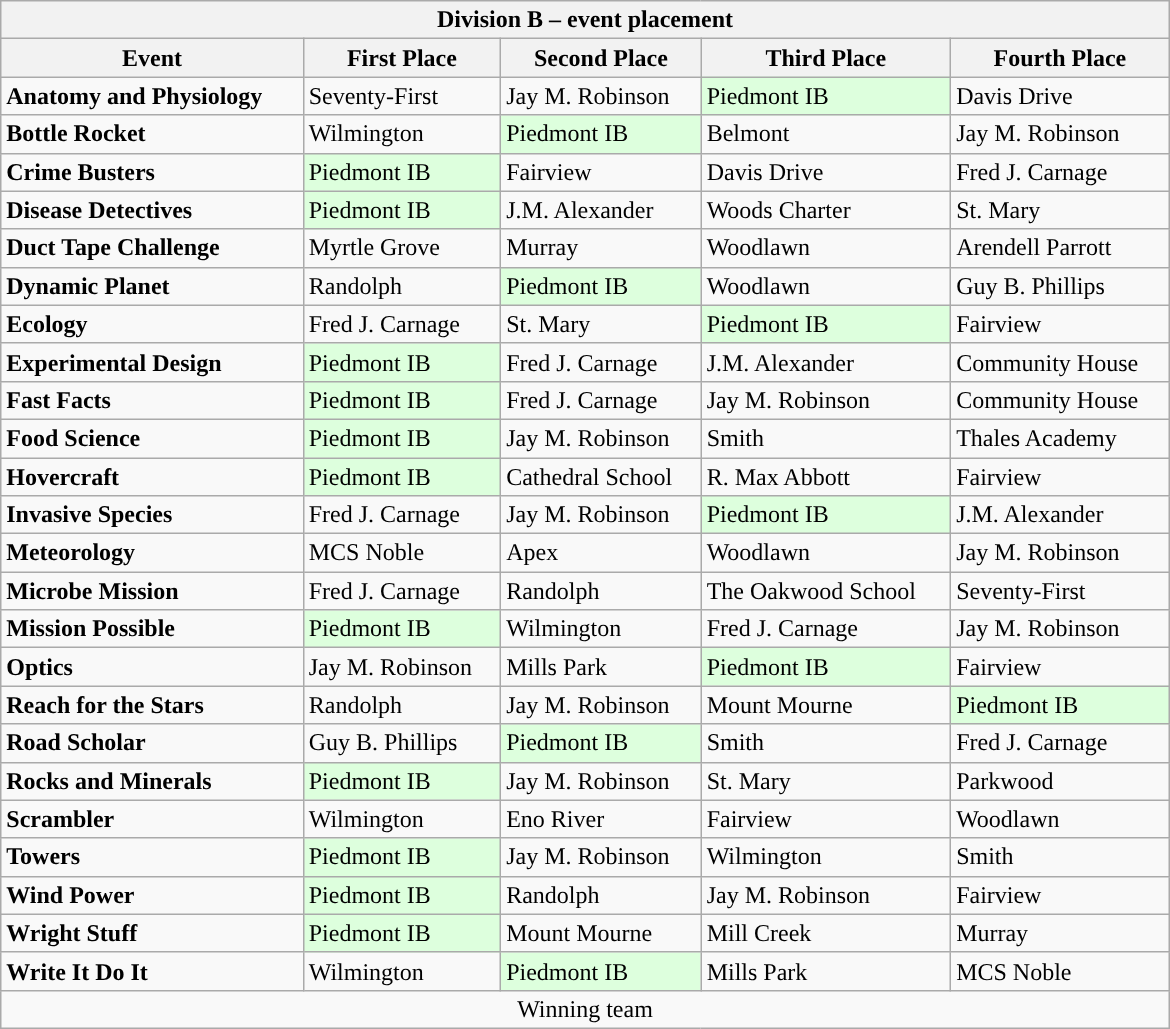<table class="wikitable collapsible collapsed" style="float:left; width:780px">
<tr>
<th colspan=5>Division B – event placement</th>
</tr>
<tr>
<th>Event</th>
<th>First Place</th>
<th>Second Place</th>
<th>Third Place</th>
<th>Fourth Place</th>
</tr>
<tr>
<td><strong>Anatomy and Physiology</strong></td>
<td>Seventy-First</td>
<td>Jay M. Robinson</td>
<td style="background:#ddffdd">Piedmont IB</td>
<td>Davis Drive</td>
</tr>
<tr>
<td><strong>Bottle Rocket</strong></td>
<td>Wilmington</td>
<td style="background:#ddffdd">Piedmont IB</td>
<td>Belmont</td>
<td>Jay M. Robinson</td>
</tr>
<tr>
<td><strong>Crime Busters</strong></td>
<td style="background:#ddffdd">Piedmont IB</td>
<td>Fairview</td>
<td>Davis Drive</td>
<td>Fred J. Carnage</td>
</tr>
<tr>
<td><strong>Disease Detectives</strong></td>
<td style="background:#ddffdd">Piedmont IB</td>
<td>J.M. Alexander</td>
<td>Woods Charter</td>
<td>St. Mary</td>
</tr>
<tr>
<td><strong>Duct Tape Challenge</strong></td>
<td>Myrtle Grove</td>
<td>Murray</td>
<td>Woodlawn</td>
<td>Arendell Parrott</td>
</tr>
<tr>
<td><strong>Dynamic Planet</strong></td>
<td>Randolph</td>
<td style="background:#ddffdd">Piedmont IB</td>
<td>Woodlawn</td>
<td>Guy B. Phillips</td>
</tr>
<tr>
<td><strong>Ecology</strong></td>
<td>Fred J. Carnage</td>
<td>St. Mary</td>
<td style="background:#ddffdd">Piedmont IB</td>
<td>Fairview</td>
</tr>
<tr>
<td><strong>Experimental Design</strong></td>
<td style="background:#ddffdd">Piedmont IB</td>
<td>Fred J. Carnage</td>
<td>J.M. Alexander</td>
<td>Community House</td>
</tr>
<tr>
<td><strong>Fast Facts</strong></td>
<td style="background:#ddffdd">Piedmont IB</td>
<td>Fred J. Carnage</td>
<td>Jay M. Robinson</td>
<td>Community House</td>
</tr>
<tr>
<td><strong>Food Science</strong></td>
<td style="background:#ddffdd">Piedmont IB</td>
<td>Jay M. Robinson</td>
<td>Smith</td>
<td>Thales Academy</td>
</tr>
<tr>
<td><strong>Hovercraft</strong></td>
<td style="background:#ddffdd">Piedmont IB</td>
<td>Cathedral School</td>
<td>R. Max Abbott</td>
<td>Fairview</td>
</tr>
<tr>
<td><strong>Invasive Species</strong></td>
<td>Fred J. Carnage</td>
<td>Jay M. Robinson</td>
<td style="background:#ddffdd">Piedmont IB</td>
<td>J.M. Alexander</td>
</tr>
<tr>
<td><strong>Meteorology</strong></td>
<td>MCS Noble</td>
<td>Apex</td>
<td>Woodlawn</td>
<td>Jay M. Robinson</td>
</tr>
<tr>
<td><strong>Microbe Mission</strong></td>
<td>Fred J. Carnage</td>
<td>Randolph</td>
<td>The Oakwood School</td>
<td>Seventy-First</td>
</tr>
<tr>
<td><strong>Mission Possible</strong></td>
<td style="background:#ddffdd">Piedmont IB</td>
<td>Wilmington</td>
<td>Fred J. Carnage</td>
<td>Jay M. Robinson</td>
</tr>
<tr>
<td><strong>Optics</strong></td>
<td>Jay M. Robinson</td>
<td>Mills Park</td>
<td style="background:#ddffdd">Piedmont IB</td>
<td>Fairview</td>
</tr>
<tr>
<td><strong>Reach for the Stars</strong></td>
<td>Randolph</td>
<td>Jay M. Robinson</td>
<td>Mount Mourne</td>
<td style="background:#ddffdd">Piedmont IB</td>
</tr>
<tr>
<td><strong>Road Scholar</strong></td>
<td>Guy B. Phillips</td>
<td style="background:#ddffdd">Piedmont IB</td>
<td>Smith</td>
<td>Fred J. Carnage</td>
</tr>
<tr>
<td><strong>Rocks and Minerals</strong></td>
<td style="background:#ddffdd">Piedmont IB</td>
<td>Jay M. Robinson</td>
<td>St. Mary</td>
<td>Parkwood</td>
</tr>
<tr>
<td><strong>Scrambler</strong></td>
<td>Wilmington</td>
<td>Eno River</td>
<td>Fairview</td>
<td>Woodlawn</td>
</tr>
<tr>
<td><strong>Towers</strong></td>
<td style="background:#ddffdd">Piedmont IB</td>
<td>Jay M. Robinson</td>
<td>Wilmington</td>
<td>Smith</td>
</tr>
<tr>
<td><strong>Wind Power</strong></td>
<td style="background:#ddffdd">Piedmont IB</td>
<td>Randolph</td>
<td>Jay M. Robinson</td>
<td>Fairview</td>
</tr>
<tr>
<td><strong>Wright Stuff</strong></td>
<td style="background:#ddffdd">Piedmont IB</td>
<td>Mount Mourne</td>
<td>Mill Creek</td>
<td>Murray</td>
</tr>
<tr>
<td><strong>Write It Do It</strong></td>
<td>Wilmington</td>
<td style="background:#ddffdd">Piedmont IB</td>
<td>Mills Park</td>
<td>MCS Noble</td>
</tr>
<tr>
<td colspan=5 style=text-align:center> Winning team</td>
</tr>
</table>
